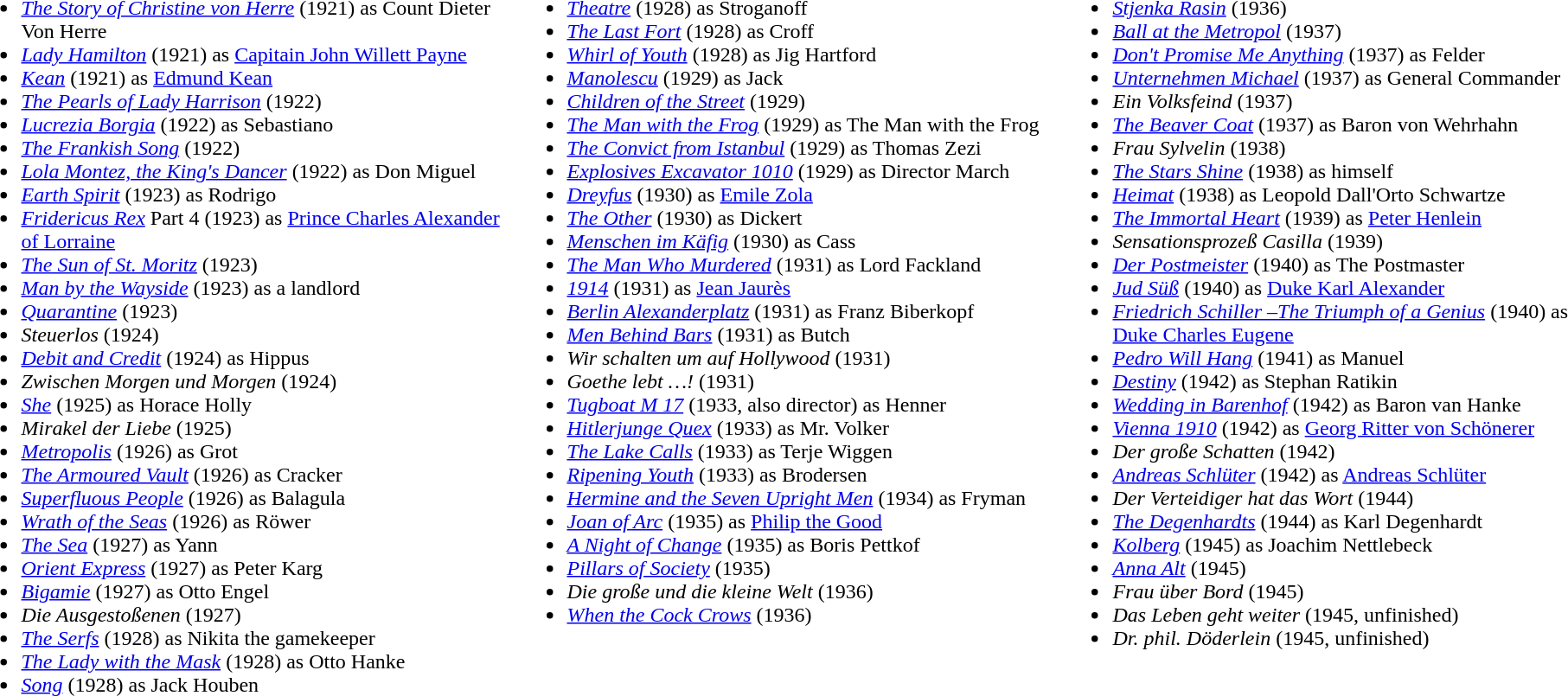<table>
<tr>
<td valign="top" width="25%"><br><ul><li><em><a href='#'>The Story of Christine von Herre</a></em> (1921) as Count Dieter Von Herre</li><li><em><a href='#'>Lady Hamilton</a></em> (1921) as <a href='#'>Capitain John Willett Payne</a></li><li><em><a href='#'>Kean</a></em> (1921) as <a href='#'>Edmund Kean</a></li><li><em><a href='#'>The Pearls of Lady Harrison</a></em> (1922)</li><li><em><a href='#'>Lucrezia Borgia</a></em> (1922) as Sebastiano</li><li><em><a href='#'>The Frankish Song</a></em> (1922)</li><li><em><a href='#'>Lola Montez, the King's Dancer</a></em> (1922) as Don Miguel</li><li><em><a href='#'>Earth Spirit</a></em> (1923) as Rodrigo</li><li><em><a href='#'>Fridericus Rex</a></em> Part 4 (1923) as <a href='#'>Prince Charles Alexander of Lorraine</a></li><li><em><a href='#'>The Sun of St. Moritz</a></em> (1923)</li><li><em><a href='#'>Man by the Wayside</a></em> (1923) as a landlord</li><li><em><a href='#'>Quarantine</a></em> (1923)</li><li><em>Steuerlos</em> (1924)</li><li><em><a href='#'>Debit and Credit</a></em> (1924) as Hippus</li><li><em>Zwischen Morgen und Morgen</em> (1924)</li><li><em><a href='#'>She</a></em> (1925) as Horace Holly</li><li><em>Mirakel der Liebe</em> (1925)</li><li><em><a href='#'>Metropolis</a></em> (1926) as Grot</li><li><em><a href='#'>The Armoured Vault</a></em> (1926) as Cracker</li><li><em><a href='#'>Superfluous People</a></em> (1926) as Balagula</li><li><em><a href='#'>Wrath of the Seas</a></em> (1926) as Röwer</li><li><em><a href='#'>The Sea</a></em> (1927) as Yann</li><li><em><a href='#'>Orient Express</a></em> (1927) as Peter Karg</li><li><em><a href='#'>Bigamie</a></em> (1927) as Otto Engel</li><li><em>Die Ausgestoßenen</em> (1927)</li><li><em><a href='#'>The Serfs</a></em> (1928) as Nikita the gamekeeper</li><li><em><a href='#'>The Lady with the Mask</a></em> (1928) as Otto Hanke</li><li><em><a href='#'>Song</a></em> (1928) as Jack Houben</li></ul></td>
<td valign="top" width="25%"><br><ul><li><em><a href='#'>Theatre</a></em> (1928) as Stroganoff</li><li><em><a href='#'>The Last Fort</a></em> (1928) as Croff</li><li><em><a href='#'>Whirl of Youth</a></em> (1928) as Jig Hartford</li><li><em><a href='#'>Manolescu</a></em> (1929) as Jack</li><li><em><a href='#'>Children of the Street</a></em> (1929)</li><li><em><a href='#'>The Man with the Frog</a></em> (1929) as The Man with the Frog</li><li><em><a href='#'>The Convict from Istanbul</a></em> (1929) as Thomas Zezi</li><li><em><a href='#'>Explosives Excavator 1010</a></em> (1929) as Director March</li><li><em><a href='#'>Dreyfus</a></em> (1930) as <a href='#'>Emile Zola</a></li><li><em><a href='#'>The Other</a></em> (1930) as Dickert</li><li><em><a href='#'>Menschen im Käfig</a></em> (1930) as Cass</li><li><em><a href='#'>The Man Who Murdered</a></em> (1931) as Lord Fackland</li><li><em><a href='#'>1914</a></em> (1931) as <a href='#'>Jean Jaurès</a></li><li><em><a href='#'>Berlin Alexanderplatz</a></em> (1931) as Franz Biberkopf</li><li><em><a href='#'>Men Behind Bars</a></em> (1931) as Butch</li><li><em>Wir schalten um auf Hollywood</em> (1931)</li><li><em>Goethe lebt …!</em> (1931)</li><li><em><a href='#'>Tugboat M 17</a></em> (1933, also director) as Henner</li><li><em><a href='#'>Hitlerjunge Quex</a></em> (1933) as Mr. Volker</li><li><em><a href='#'>The Lake Calls</a></em> (1933) as Terje Wiggen</li><li><em><a href='#'>Ripening Youth</a></em> (1933) as Brodersen</li><li><em><a href='#'>Hermine and the Seven Upright Men</a></em> (1934) as Fryman</li><li><em><a href='#'>Joan of Arc</a></em> (1935) as <a href='#'>Philip the Good</a></li><li><em><a href='#'>A Night of Change</a></em> (1935) as Boris Pettkof</li><li><em><a href='#'>Pillars of Society</a></em> (1935)</li><li><em>Die große und die kleine Welt</em> (1936)</li><li><em><a href='#'>When the Cock Crows</a></em> (1936)</li></ul></td>
<td valign="top" width="25%"><br><ul><li><em><a href='#'>Stjenka Rasin</a></em> (1936)</li><li><em><a href='#'>Ball at the Metropol</a></em> (1937)</li><li><em><a href='#'>Don't Promise Me Anything</a></em> (1937) as Felder</li><li><em><a href='#'>Unternehmen Michael</a></em> (1937) as General Commander</li><li><em>Ein Volksfeind</em> (1937)</li><li><em><a href='#'>The Beaver Coat</a></em> (1937) as Baron von Wehrhahn</li><li><em>Frau Sylvelin</em> (1938)</li><li><em><a href='#'>The Stars Shine</a></em> (1938) as himself</li><li><em><a href='#'>Heimat</a></em> (1938) as Leopold Dall'Orto Schwartze</li><li><em><a href='#'>The Immortal Heart</a></em> (1939) as <a href='#'>Peter Henlein</a></li><li><em>Sensationsprozeß Casilla</em> (1939)</li><li><em><a href='#'>Der Postmeister</a></em> (1940) as The Postmaster</li><li><em><a href='#'>Jud Süß</a></em> (1940) as <a href='#'>Duke Karl Alexander</a></li><li><em><a href='#'>Friedrich Schiller –The Triumph of a Genius</a></em> (1940) as <a href='#'>Duke Charles Eugene</a></li><li><em><a href='#'>Pedro Will Hang</a></em> (1941) as Manuel</li><li><em><a href='#'>Destiny</a></em> (1942) as Stephan Ratikin</li><li><em><a href='#'>Wedding in Barenhof</a></em> (1942) as Baron van Hanke</li><li><em><a href='#'>Vienna 1910</a></em> (1942) as <a href='#'>Georg Ritter von Schönerer</a></li><li><em>Der große Schatten</em> (1942)</li><li><em><a href='#'>Andreas Schlüter</a></em> (1942) as <a href='#'>Andreas Schlüter</a></li><li><em>Der Verteidiger hat das Wort</em> (1944)</li><li><em><a href='#'>The Degenhardts</a></em> (1944) as Karl Degenhardt</li><li><em><a href='#'>Kolberg</a></em> (1945) as Joachim Nettlebeck</li><li><em><a href='#'>Anna Alt</a></em> (1945)</li><li><em>Frau über Bord</em> (1945)</li><li><em>Das Leben geht weiter</em> (1945, unfinished)</li><li><em>Dr. phil. Döderlein</em> (1945, unfinished)</li></ul></td>
</tr>
</table>
